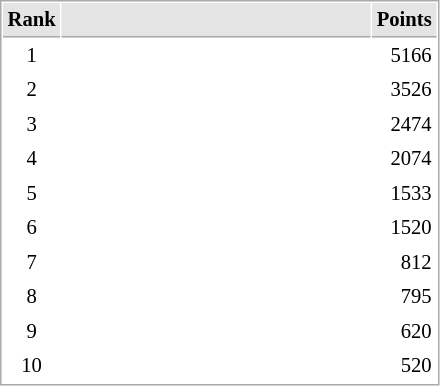<table cellspacing="1" cellpadding="3" style="border:1px solid #AAAAAA;font-size:86%">
<tr style="background-color: #E4E4E4;">
<th style="border-bottom:1px solid #AAAAAA" width=10>Rank</th>
<th style="border-bottom:1px solid #AAAAAA" width=200></th>
<th style="border-bottom:1px solid #AAAAAA" width=20 align=right>Points</th>
</tr>
<tr>
<td align="center">1</td>
<td><strong></strong></td>
<td align=right>5166</td>
</tr>
<tr>
<td align="center">2</td>
<td></td>
<td align=right>3526</td>
</tr>
<tr>
<td align="center">3</td>
<td></td>
<td align=right>2474</td>
</tr>
<tr>
<td align="center">4</td>
<td></td>
<td align=right>2074</td>
</tr>
<tr>
<td align="center">5</td>
<td></td>
<td align=right>1533</td>
</tr>
<tr>
<td align="center">6</td>
<td></td>
<td align=right>1520</td>
</tr>
<tr>
<td align="center">7</td>
<td></td>
<td align=right>812</td>
</tr>
<tr>
<td align="center">8</td>
<td></td>
<td align=right>795</td>
</tr>
<tr>
<td align="center">9</td>
<td></td>
<td align=right>620</td>
</tr>
<tr>
<td align="center">10</td>
<td></td>
<td align=right>520</td>
</tr>
</table>
